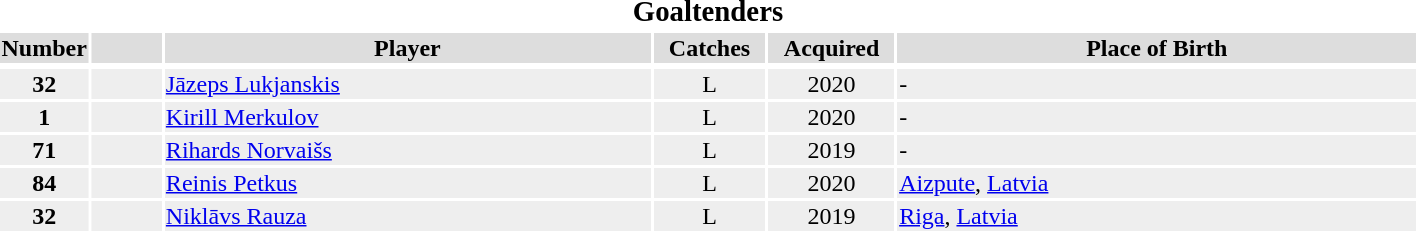<table width=75%>
<tr>
<th colspan=6><big>Goaltenders</big></th>
</tr>
<tr bgcolor="#dddddd">
<th width=5%>Number</th>
<th width=5%></th>
<th !width=15%>Player</th>
<th width=8%>Catches</th>
<th width=9%>Acquired</th>
<th width=37%>Place of Birth</th>
</tr>
<tr>
</tr>
<tr bgcolor="#eeeeee">
<td align=center><strong>32</strong></td>
<td align=center></td>
<td><a href='#'>Jāzeps Lukjanskis</a></td>
<td align=center>L</td>
<td align=center>2020</td>
<td>-</td>
</tr>
<tr bgcolor="#eeeeee">
<td align=center><strong>1</strong></td>
<td align=center></td>
<td><a href='#'>Kirill Merkulov</a></td>
<td align=center>L</td>
<td align=center>2020</td>
<td>-</td>
</tr>
<tr bgcolor="#eeeeee">
<td align=center><strong>71</strong></td>
<td align=center></td>
<td><a href='#'>Rihards Norvaišs</a></td>
<td align=center>L</td>
<td align=center>2019</td>
<td>-</td>
</tr>
<tr bgcolor="#eeeeee">
<td align=center><strong>84</strong></td>
<td align=center></td>
<td><a href='#'>Reinis Petkus</a></td>
<td align=center>L</td>
<td align=center>2020</td>
<td><a href='#'>Aizpute</a>, <a href='#'>Latvia</a></td>
</tr>
<tr bgcolor="#eeeeee">
<td align=center><strong>32</strong></td>
<td align=center></td>
<td><a href='#'>Niklāvs Rauza</a></td>
<td align=center>L</td>
<td align=center>2019</td>
<td><a href='#'>Riga</a>, <a href='#'>Latvia</a></td>
</tr>
</table>
